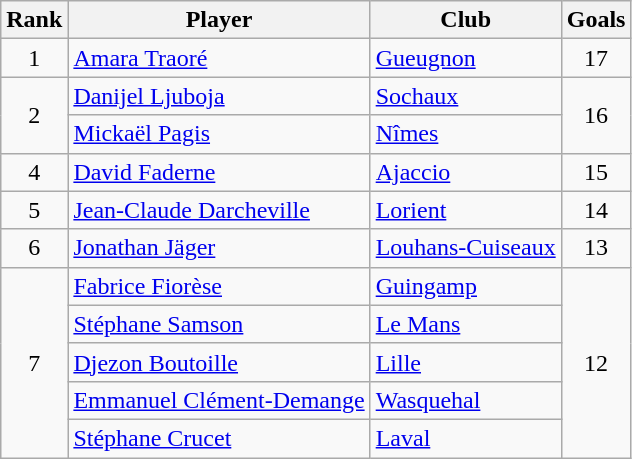<table class="wikitable" style="text-align:center">
<tr>
<th>Rank</th>
<th>Player</th>
<th>Club</th>
<th>Goals</th>
</tr>
<tr>
<td>1</td>
<td align="left"> <a href='#'>Amara Traoré</a></td>
<td align="left"><a href='#'>Gueugnon</a></td>
<td>17</td>
</tr>
<tr>
<td rowspan="2">2</td>
<td align="left"> <a href='#'>Danijel Ljuboja</a></td>
<td align="left"><a href='#'>Sochaux</a></td>
<td rowspan="2">16</td>
</tr>
<tr>
<td align="left"> <a href='#'>Mickaël Pagis</a></td>
<td align="left"><a href='#'>Nîmes</a></td>
</tr>
<tr>
<td>4</td>
<td align="left"> <a href='#'>David Faderne</a></td>
<td align="left"><a href='#'>Ajaccio</a></td>
<td>15</td>
</tr>
<tr>
<td>5</td>
<td align="left"> <a href='#'>Jean-Claude Darcheville</a></td>
<td align="left"><a href='#'>Lorient</a></td>
<td>14</td>
</tr>
<tr>
<td>6</td>
<td align="left"> <a href='#'>Jonathan Jäger</a></td>
<td align="left"><a href='#'>Louhans-Cuiseaux</a></td>
<td>13</td>
</tr>
<tr>
<td rowspan="5">7</td>
<td align="left"> <a href='#'>Fabrice Fiorèse</a></td>
<td align="left"><a href='#'>Guingamp</a></td>
<td rowspan="5">12</td>
</tr>
<tr>
<td align="left"> <a href='#'>Stéphane Samson</a></td>
<td align="left"><a href='#'>Le Mans</a></td>
</tr>
<tr>
<td align="left"> <a href='#'>Djezon Boutoille</a></td>
<td align="left"><a href='#'>Lille</a></td>
</tr>
<tr>
<td align="left"> <a href='#'>Emmanuel Clément-Demange</a></td>
<td align="left"><a href='#'>Wasquehal</a></td>
</tr>
<tr>
<td align="left"> <a href='#'>Stéphane Crucet</a></td>
<td align="left"><a href='#'>Laval</a></td>
</tr>
</table>
